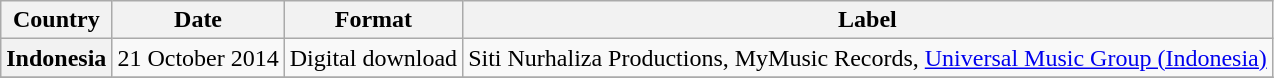<table class="wikitable plainrowheaders" border="1">
<tr>
<th>Country</th>
<th>Date</th>
<th>Format</th>
<th>Label</th>
</tr>
<tr>
<th rowspan="1">Indonesia</th>
<td rowspan="1">21 October 2014</td>
<td rowspan="1">Digital download</td>
<td rowspan="1">Siti Nurhaliza Productions, MyMusic Records, <a href='#'>Universal Music Group (Indonesia)</a></td>
</tr>
<tr>
</tr>
</table>
